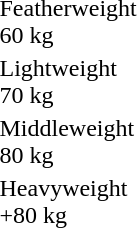<table>
<tr>
<td>Featherweight<br>60 kg</td>
<td></td>
<td></td>
<td></td>
</tr>
<tr>
<td>Lightweight<br>70 kg</td>
<td></td>
<td></td>
<td></td>
</tr>
<tr>
<td>Middleweight<br>80 kg</td>
<td></td>
<td></td>
<td></td>
</tr>
<tr>
<td>Heavyweight<br>+80 kg</td>
<td></td>
<td></td>
<td></td>
</tr>
</table>
